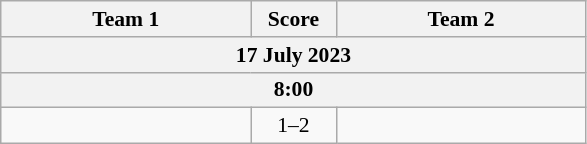<table class="wikitable" style="text-align: center; font-size:90% ">
<tr>
<th align="right" width="160">Team 1</th>
<th width="50">Score</th>
<th align="left" width="160">Team 2</th>
</tr>
<tr>
<th colspan=3>17 July 2023</th>
</tr>
<tr>
<th colspan=3>8:00</th>
</tr>
<tr>
<td align=right></td>
<td align=center>1–2</td>
<td align=left></td>
</tr>
</table>
